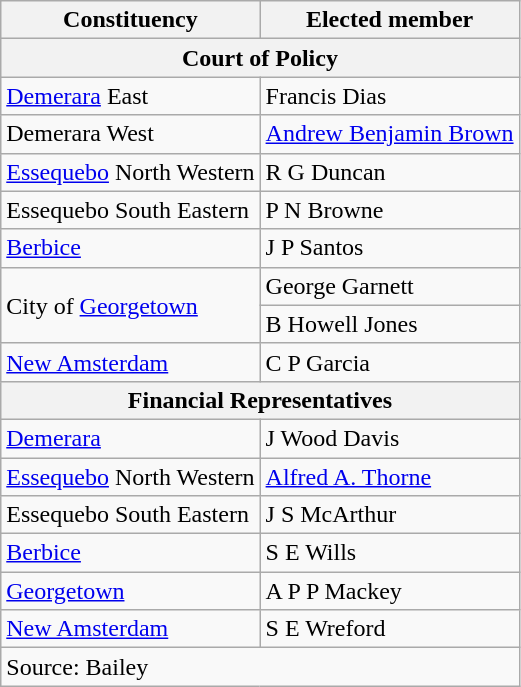<table class=wikitable>
<tr>
<th>Constituency</th>
<th>Elected member</th>
</tr>
<tr>
<th colspan=2>Court of Policy</th>
</tr>
<tr>
<td><a href='#'>Demerara</a> East</td>
<td>Francis Dias</td>
</tr>
<tr>
<td>Demerara West</td>
<td><a href='#'>Andrew Benjamin Brown</a></td>
</tr>
<tr>
<td><a href='#'>Essequebo</a> North Western</td>
<td>R G Duncan</td>
</tr>
<tr>
<td>Essequebo South Eastern</td>
<td>P N Browne</td>
</tr>
<tr>
<td><a href='#'>Berbice</a></td>
<td>J P Santos</td>
</tr>
<tr>
<td rowspan=2>City of <a href='#'>Georgetown</a></td>
<td>George Garnett</td>
</tr>
<tr>
<td>B Howell Jones</td>
</tr>
<tr>
<td><a href='#'>New Amsterdam</a></td>
<td>C P Garcia</td>
</tr>
<tr>
<th colspan=2>Financial Representatives</th>
</tr>
<tr>
<td><a href='#'>Demerara</a></td>
<td>J Wood Davis</td>
</tr>
<tr>
<td><a href='#'>Essequebo</a> North Western</td>
<td><a href='#'>Alfred A. Thorne</a></td>
</tr>
<tr>
<td>Essequebo South Eastern</td>
<td>J S McArthur</td>
</tr>
<tr>
<td><a href='#'>Berbice</a></td>
<td>S E Wills</td>
</tr>
<tr>
<td><a href='#'>Georgetown</a></td>
<td>A P P Mackey</td>
</tr>
<tr>
<td><a href='#'>New Amsterdam</a></td>
<td>S E Wreford</td>
</tr>
<tr>
<td align=left colspan=4>Source: Bailey</td>
</tr>
</table>
